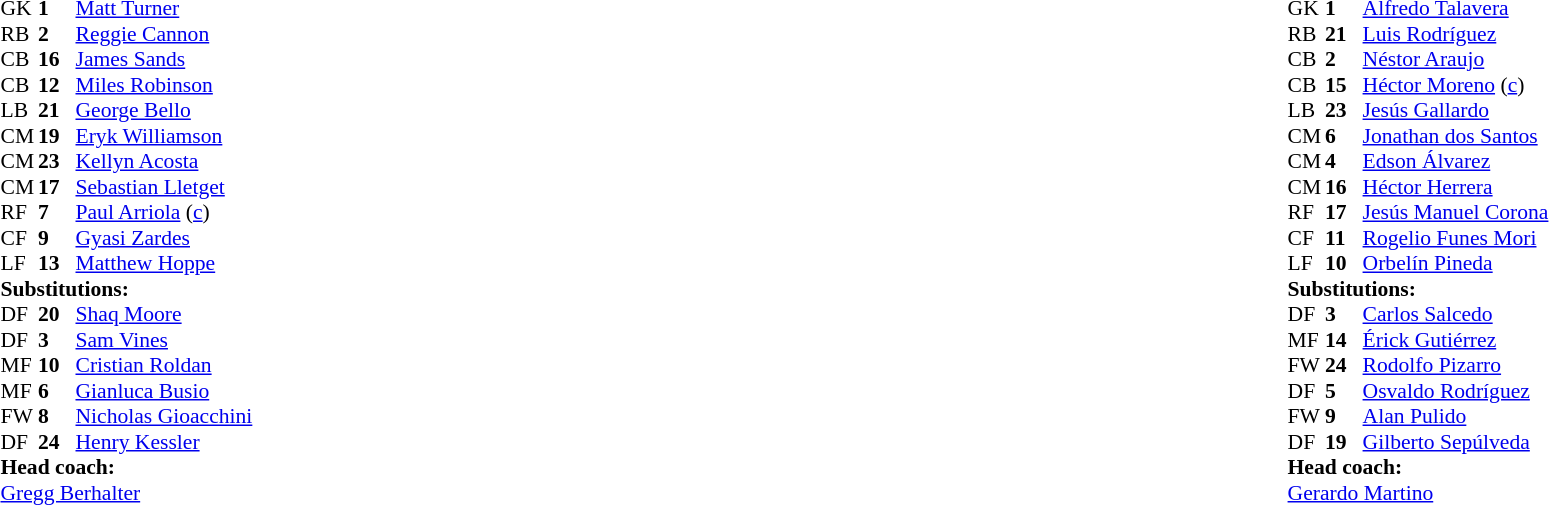<table width="100%">
<tr>
<td valign="top" width="40%"><br><table style="font-size:90%" cellspacing="0" cellpadding="0">
<tr>
<th width=25></th>
<th width=25></th>
</tr>
<tr>
<td>GK</td>
<td><strong>1</strong></td>
<td><a href='#'>Matt Turner</a></td>
</tr>
<tr>
<td>RB</td>
<td><strong>2</strong></td>
<td><a href='#'>Reggie Cannon</a></td>
<td></td>
<td></td>
</tr>
<tr>
<td>CB</td>
<td><strong>16</strong></td>
<td><a href='#'>James Sands</a></td>
</tr>
<tr>
<td>CB</td>
<td><strong>12</strong></td>
<td><a href='#'>Miles Robinson</a></td>
</tr>
<tr>
<td>LB</td>
<td><strong>21</strong></td>
<td><a href='#'>George Bello</a></td>
<td></td>
<td></td>
</tr>
<tr>
<td>CM</td>
<td><strong>19</strong></td>
<td><a href='#'>Eryk Williamson</a></td>
<td></td>
<td></td>
</tr>
<tr>
<td>CM</td>
<td><strong>23</strong></td>
<td><a href='#'>Kellyn Acosta</a></td>
<td></td>
</tr>
<tr>
<td>CM</td>
<td><strong>17</strong></td>
<td><a href='#'>Sebastian Lletget</a></td>
<td></td>
<td></td>
</tr>
<tr>
<td>RF</td>
<td><strong>7</strong></td>
<td><a href='#'>Paul Arriola</a> (<a href='#'>c</a>)</td>
<td></td>
<td></td>
</tr>
<tr>
<td>CF</td>
<td><strong>9</strong></td>
<td><a href='#'>Gyasi Zardes</a></td>
</tr>
<tr>
<td>LF</td>
<td><strong>13</strong></td>
<td><a href='#'>Matthew Hoppe</a></td>
<td></td>
<td></td>
</tr>
<tr>
<td colspan=3><strong>Substitutions:</strong></td>
</tr>
<tr>
<td>DF</td>
<td><strong>20</strong></td>
<td><a href='#'>Shaq Moore</a></td>
<td></td>
<td></td>
</tr>
<tr>
<td>DF</td>
<td><strong>3</strong></td>
<td><a href='#'>Sam Vines</a></td>
<td></td>
<td></td>
</tr>
<tr>
<td>MF</td>
<td><strong>10</strong></td>
<td><a href='#'>Cristian Roldan</a></td>
<td></td>
<td></td>
</tr>
<tr>
<td>MF</td>
<td><strong>6</strong></td>
<td><a href='#'>Gianluca Busio</a></td>
<td></td>
<td></td>
</tr>
<tr>
<td>FW</td>
<td><strong>8</strong></td>
<td><a href='#'>Nicholas Gioacchini</a></td>
<td></td>
<td></td>
</tr>
<tr>
<td>DF</td>
<td><strong>24</strong></td>
<td><a href='#'>Henry Kessler</a></td>
<td></td>
<td></td>
</tr>
<tr>
<td colspan=3><strong>Head coach:</strong></td>
</tr>
<tr>
<td colspan=3><a href='#'>Gregg Berhalter</a></td>
</tr>
</table>
</td>
<td valign="top"></td>
<td valign="top" width="50%"><br><table style="font-size:90%; margin:auto" cellspacing="0" cellpadding="0">
<tr>
<th width=25></th>
<th width=25></th>
</tr>
<tr>
<td>GK</td>
<td><strong>1</strong></td>
<td><a href='#'>Alfredo Talavera</a></td>
</tr>
<tr>
<td>RB</td>
<td><strong>21</strong></td>
<td><a href='#'>Luis Rodríguez</a></td>
</tr>
<tr>
<td>CB</td>
<td><strong>2</strong></td>
<td><a href='#'>Néstor Araujo</a></td>
</tr>
<tr>
<td>CB</td>
<td><strong>15</strong></td>
<td><a href='#'>Héctor Moreno</a> (<a href='#'>c</a>)</td>
<td></td>
<td></td>
</tr>
<tr>
<td>LB</td>
<td><strong>23</strong></td>
<td><a href='#'>Jesús Gallardo</a></td>
<td></td>
</tr>
<tr>
<td>CM</td>
<td><strong>6</strong></td>
<td><a href='#'>Jonathan dos Santos</a></td>
<td></td>
<td></td>
</tr>
<tr>
<td>CM</td>
<td><strong>4</strong></td>
<td><a href='#'>Edson Álvarez</a></td>
<td></td>
</tr>
<tr>
<td>CM</td>
<td><strong>16</strong></td>
<td><a href='#'>Héctor Herrera</a></td>
<td></td>
</tr>
<tr>
<td>RF</td>
<td><strong>17</strong></td>
<td><a href='#'>Jesús Manuel Corona</a></td>
<td></td>
<td></td>
</tr>
<tr>
<td>CF</td>
<td><strong>11</strong></td>
<td><a href='#'>Rogelio Funes Mori</a></td>
<td></td>
<td></td>
</tr>
<tr>
<td>LF</td>
<td><strong>10</strong></td>
<td><a href='#'>Orbelín Pineda</a></td>
<td></td>
<td></td>
</tr>
<tr>
<td colspan=3><strong>Substitutions:</strong></td>
</tr>
<tr>
<td>DF</td>
<td><strong>3</strong></td>
<td><a href='#'>Carlos Salcedo</a></td>
<td></td>
<td> </td>
</tr>
<tr>
<td>MF</td>
<td><strong>14</strong></td>
<td><a href='#'>Érick Gutiérrez</a></td>
<td></td>
<td></td>
</tr>
<tr>
<td>FW</td>
<td><strong>24</strong></td>
<td><a href='#'>Rodolfo Pizarro</a></td>
<td></td>
<td></td>
</tr>
<tr>
<td>DF</td>
<td><strong>5</strong></td>
<td><a href='#'>Osvaldo Rodríguez</a></td>
<td></td>
<td></td>
</tr>
<tr>
<td>FW</td>
<td><strong>9</strong></td>
<td><a href='#'>Alan Pulido</a></td>
<td></td>
<td></td>
</tr>
<tr>
<td>DF</td>
<td><strong>19</strong></td>
<td><a href='#'>Gilberto Sepúlveda</a></td>
<td></td>
<td></td>
</tr>
<tr>
<td colspan=3><strong>Head coach:</strong></td>
</tr>
<tr>
<td colspan=3> <a href='#'>Gerardo Martino</a></td>
</tr>
</table>
</td>
</tr>
</table>
